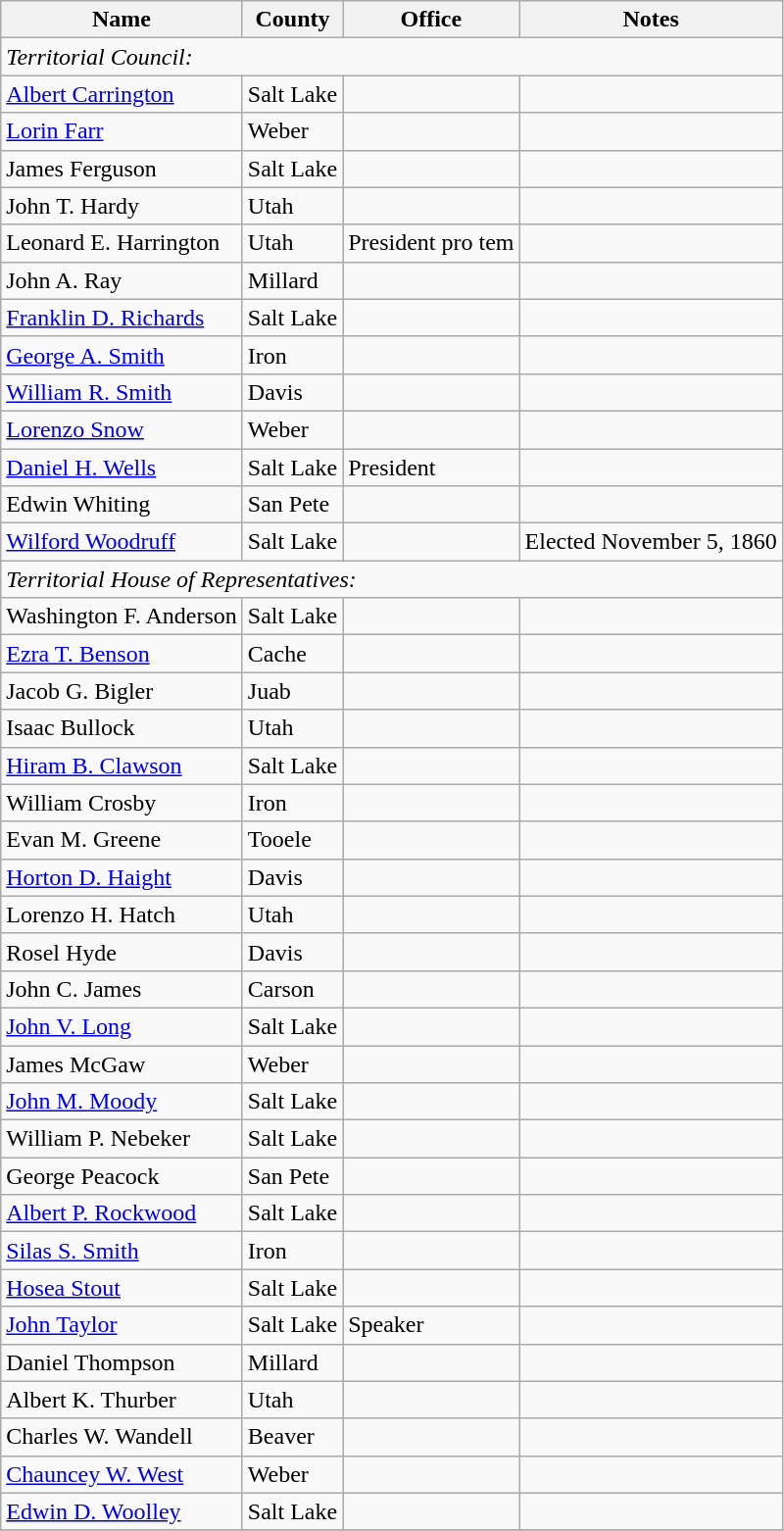<table class="wikitable">
<tr>
<th>Name</th>
<th>County</th>
<th>Office</th>
<th>Notes</th>
</tr>
<tr>
<td colspan=8><em>Territorial Council:</em></td>
</tr>
<tr>
<td><a href='#'>Albert Carrington</a></td>
<td>Salt Lake</td>
<td></td>
<td></td>
</tr>
<tr>
<td><a href='#'>Lorin Farr</a></td>
<td>Weber</td>
<td></td>
<td></td>
</tr>
<tr>
<td>James Ferguson</td>
<td>Salt Lake</td>
<td></td>
<td></td>
</tr>
<tr>
<td>John T. Hardy</td>
<td>Utah</td>
<td></td>
<td></td>
</tr>
<tr>
<td>Leonard E. Harrington</td>
<td>Utah</td>
<td>President pro tem</td>
<td></td>
</tr>
<tr>
<td>John A. Ray</td>
<td>Millard</td>
<td></td>
<td></td>
</tr>
<tr>
<td><a href='#'>Franklin D. Richards</a></td>
<td>Salt Lake</td>
<td></td>
<td></td>
</tr>
<tr>
<td><a href='#'>George A. Smith</a></td>
<td>Iron</td>
<td></td>
<td></td>
</tr>
<tr>
<td><a href='#'>William R. Smith</a></td>
<td>Davis</td>
<td></td>
<td></td>
</tr>
<tr>
<td><a href='#'>Lorenzo Snow</a></td>
<td>Weber</td>
<td></td>
<td></td>
</tr>
<tr>
<td><a href='#'>Daniel H. Wells</a></td>
<td>Salt Lake</td>
<td>President</td>
<td></td>
</tr>
<tr>
<td>Edwin Whiting</td>
<td>San Pete</td>
<td></td>
<td></td>
</tr>
<tr>
<td><a href='#'>Wilford Woodruff</a></td>
<td>Salt Lake</td>
<td></td>
<td>Elected November 5, 1860</td>
</tr>
<tr>
<td colspan=8><em>Territorial House of Representatives:</em></td>
</tr>
<tr>
<td>Washington F. Anderson</td>
<td>Salt Lake</td>
<td></td>
<td></td>
</tr>
<tr>
<td><a href='#'>Ezra T. Benson</a></td>
<td>Cache</td>
<td></td>
<td></td>
</tr>
<tr>
<td>Jacob G. Bigler</td>
<td>Juab</td>
<td></td>
<td></td>
</tr>
<tr>
<td>Isaac Bullock</td>
<td>Utah</td>
<td></td>
<td></td>
</tr>
<tr>
<td><a href='#'>Hiram B. Clawson</a></td>
<td>Salt Lake</td>
<td></td>
<td></td>
</tr>
<tr>
<td>William Crosby</td>
<td>Iron</td>
<td></td>
<td></td>
</tr>
<tr>
<td>Evan M. Greene</td>
<td>Tooele</td>
<td></td>
<td></td>
</tr>
<tr>
<td><a href='#'>Horton D. Haight</a></td>
<td>Davis</td>
<td></td>
<td></td>
</tr>
<tr>
<td>Lorenzo H. Hatch</td>
<td>Utah</td>
<td></td>
<td></td>
</tr>
<tr>
<td>Rosel Hyde</td>
<td>Davis</td>
<td></td>
<td></td>
</tr>
<tr>
<td>John C. James</td>
<td>Carson</td>
<td></td>
<td></td>
</tr>
<tr>
<td><a href='#'>John V. Long</a></td>
<td>Salt Lake</td>
<td></td>
<td></td>
</tr>
<tr>
<td>James McGaw</td>
<td>Weber</td>
<td></td>
<td></td>
</tr>
<tr>
<td><a href='#'>John M. Moody</a></td>
<td>Salt Lake</td>
<td></td>
<td></td>
</tr>
<tr>
<td>William P. Nebeker</td>
<td>Salt Lake</td>
<td></td>
<td></td>
</tr>
<tr>
<td>George Peacock</td>
<td>San Pete</td>
<td></td>
<td></td>
</tr>
<tr>
<td><a href='#'>Albert P. Rockwood</a></td>
<td>Salt Lake</td>
<td></td>
<td></td>
</tr>
<tr>
<td><a href='#'>Silas S. Smith</a></td>
<td>Iron</td>
<td></td>
<td></td>
</tr>
<tr>
<td><a href='#'>Hosea Stout</a></td>
<td>Salt Lake</td>
<td></td>
<td></td>
</tr>
<tr>
<td><a href='#'>John Taylor</a></td>
<td>Salt Lake</td>
<td>Speaker</td>
<td></td>
</tr>
<tr>
<td>Daniel Thompson</td>
<td>Millard</td>
<td></td>
<td></td>
</tr>
<tr>
<td>Albert K. Thurber</td>
<td>Utah</td>
<td></td>
<td></td>
</tr>
<tr>
<td>Charles W. Wandell</td>
<td>Beaver</td>
<td></td>
<td></td>
</tr>
<tr>
<td><a href='#'>Chauncey W. West</a></td>
<td>Weber</td>
<td></td>
<td></td>
</tr>
<tr>
<td><a href='#'>Edwin D. Woolley</a></td>
<td>Salt Lake</td>
<td></td>
<td></td>
</tr>
<tr>
</tr>
</table>
